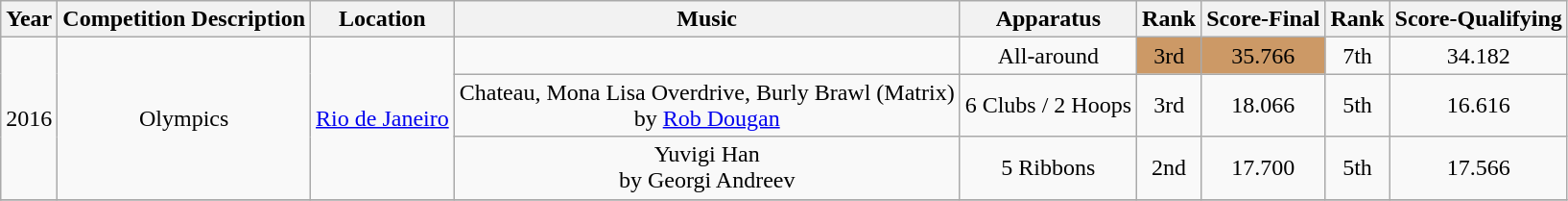<table class="wikitable" style="text-align:center">
<tr>
<th>Year</th>
<th>Competition Description</th>
<th>Location</th>
<th>Music</th>
<th>Apparatus</th>
<th>Rank</th>
<th>Score-Final</th>
<th>Rank</th>
<th>Score-Qualifying</th>
</tr>
<tr>
<td rowspan="3">2016</td>
<td rowspan="3">Olympics</td>
<td rowspan="3"><a href='#'>Rio de Janeiro</a></td>
<td></td>
<td>All-around</td>
<td bgcolor=CC9966>3rd</td>
<td bgcolor=CC9966>35.766</td>
<td>7th</td>
<td>34.182</td>
</tr>
<tr>
<td>Chateau, Mona Lisa Overdrive, Burly Brawl (Matrix) <br> by <a href='#'>Rob Dougan</a></td>
<td>6 Clubs / 2 Hoops</td>
<td>3rd</td>
<td>18.066</td>
<td>5th</td>
<td>16.616</td>
</tr>
<tr>
<td>Yuvigi Han <br> by Georgi Andreev</td>
<td>5 Ribbons</td>
<td>2nd</td>
<td>17.700</td>
<td>5th</td>
<td>17.566</td>
</tr>
<tr>
</tr>
</table>
